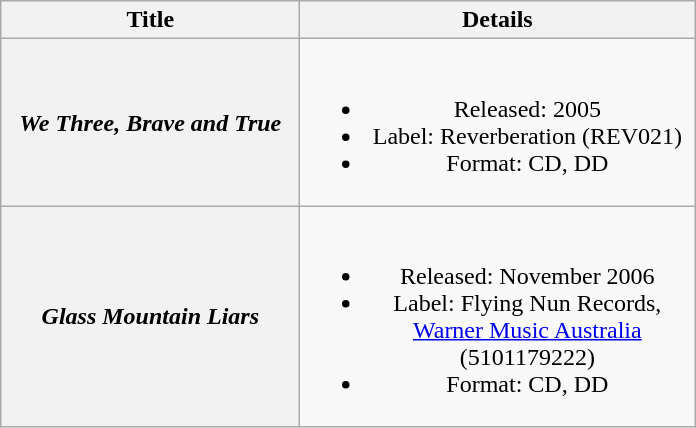<table class="wikitable plainrowheaders" style="text-align:center;" border="1">
<tr>
<th scope="col" rowspan="1" style="width:12em;">Title</th>
<th scope="col" rowspan="1" style="width:16em;">Details</th>
</tr>
<tr>
<th scope="row"><em>We Three, Brave and True</em></th>
<td><br><ul><li>Released: 2005</li><li>Label: Reverberation (REV021)</li><li>Format: CD, DD</li></ul></td>
</tr>
<tr>
<th scope="row"><em>Glass Mountain Liars</em></th>
<td><br><ul><li>Released: November 2006</li><li>Label: Flying Nun Records, <a href='#'>Warner Music Australia</a> (5101179222)</li><li>Format: CD, DD</li></ul></td>
</tr>
</table>
